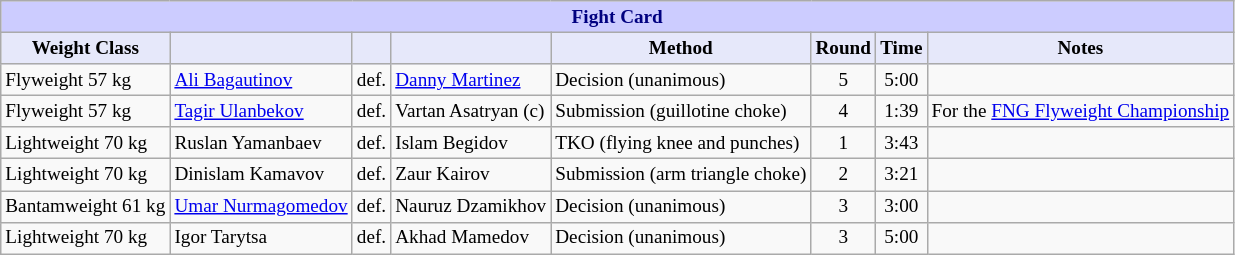<table class="wikitable" style="font-size: 80%;">
<tr>
<th colspan="8" style="background-color: #ccf; color: #000080; text-align: center;"><strong>Fight Card</strong></th>
</tr>
<tr>
<th colspan="1" style="background-color: #E6E8FA; color: #000000; text-align: center;">Weight Class</th>
<th colspan="1" style="background-color: #E6E8FA; color: #000000; text-align: center;"></th>
<th colspan="1" style="background-color: #E6E8FA; color: #000000; text-align: center;"></th>
<th colspan="1" style="background-color: #E6E8FA; color: #000000; text-align: center;"></th>
<th colspan="1" style="background-color: #E6E8FA; color: #000000; text-align: center;">Method</th>
<th colspan="1" style="background-color: #E6E8FA; color: #000000; text-align: center;">Round</th>
<th colspan="1" style="background-color: #E6E8FA; color: #000000; text-align: center;">Time</th>
<th colspan="1" style="background-color: #E6E8FA; color: #000000; text-align: center;">Notes</th>
</tr>
<tr>
<td>Flyweight 57 kg</td>
<td> <a href='#'>Ali Bagautinov</a></td>
<td>def.</td>
<td> <a href='#'>Danny Martinez</a></td>
<td>Decision (unanimous)</td>
<td align=center>5</td>
<td align=center>5:00</td>
<td></td>
</tr>
<tr>
<td>Flyweight 57 kg</td>
<td> <a href='#'>Tagir Ulanbekov</a></td>
<td>def.</td>
<td> Vartan Asatryan (c)</td>
<td>Submission (guillotine choke)</td>
<td align=center>4</td>
<td align=center>1:39</td>
<td>For the <a href='#'>FNG Flyweight Championship</a></td>
</tr>
<tr>
<td>Lightweight 70 kg</td>
<td> Ruslan Yamanbaev</td>
<td>def.</td>
<td> Islam Begidov</td>
<td>TKO (flying knee and punches)</td>
<td align=center>1</td>
<td align=center>3:43</td>
<td></td>
</tr>
<tr>
<td>Lightweight 70 kg</td>
<td> Dinislam Kamavov</td>
<td>def.</td>
<td> Zaur Kairov</td>
<td>Submission (arm triangle choke)</td>
<td align=center>2</td>
<td align=center>3:21</td>
<td></td>
</tr>
<tr>
<td>Bantamweight 61 kg</td>
<td> <a href='#'>Umar Nurmagomedov</a></td>
<td>def.</td>
<td> Nauruz Dzamikhov</td>
<td>Decision (unanimous)</td>
<td align=center>3</td>
<td align=center>3:00</td>
<td></td>
</tr>
<tr>
<td>Lightweight 70 kg</td>
<td> Igor Tarytsa</td>
<td>def.</td>
<td> Akhad Mamedov</td>
<td>Decision (unanimous)</td>
<td align=center>3</td>
<td align=center>5:00</td>
<td></td>
</tr>
</table>
